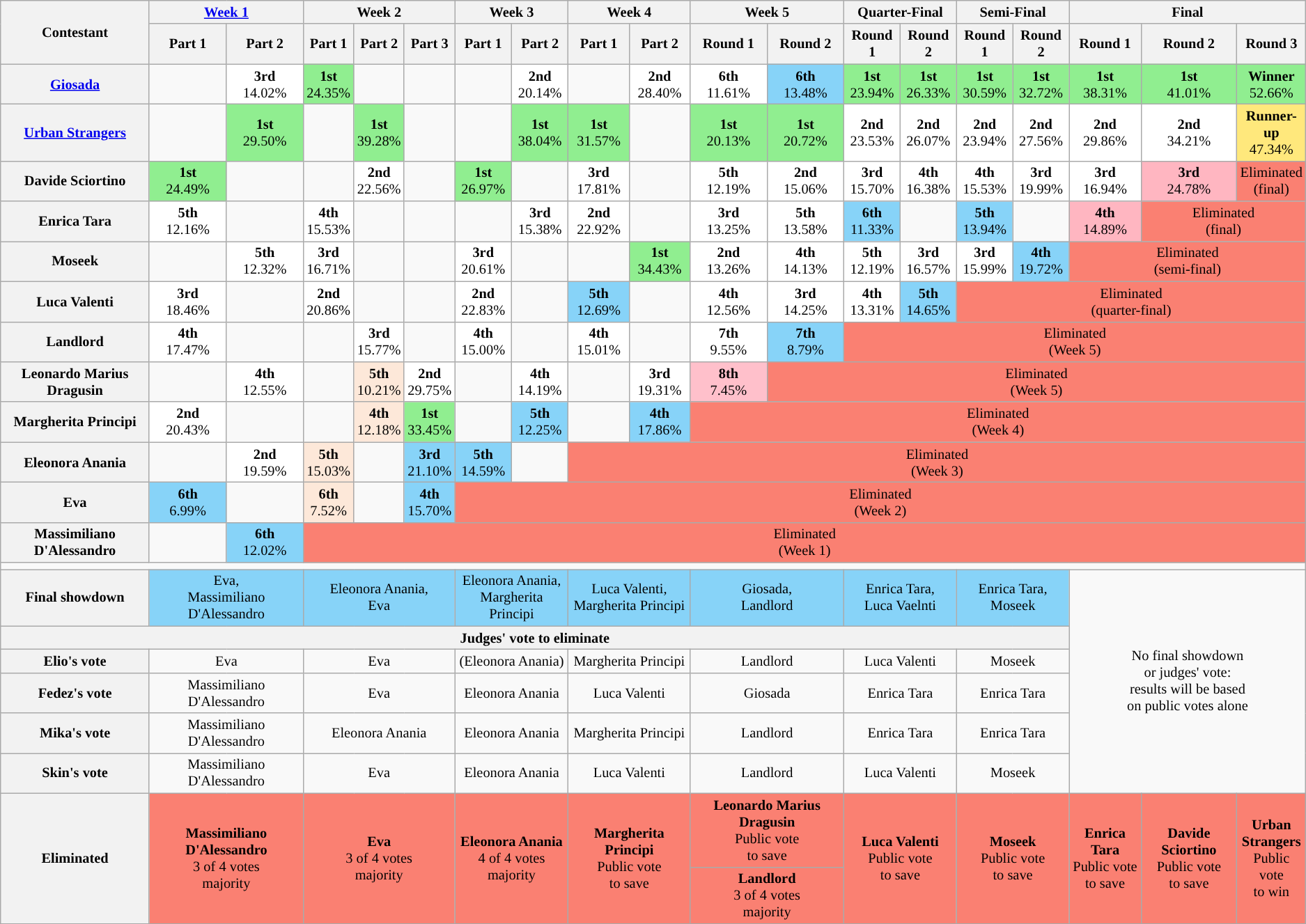<table class="wikitable" style="text-align:center; font-size:85%">
<tr>
<th rowspan="2" style="width:10em;">Contestant</th>
<th colspan="2"><a href='#'>Week 1</a></th>
<th colspan="3">Week 2</th>
<th colspan="2">Week 3</th>
<th colspan="2">Week 4</th>
<th colspan="2">Week 5</th>
<th colspan="2">Quarter-Final</th>
<th colspan="2">Semi-Final</th>
<th colspan="3">Final</th>
</tr>
<tr>
<th>Part 1</th>
<th>Part 2</th>
<th>Part 1</th>
<th>Part 2</th>
<th>Part 3</th>
<th>Part 1</th>
<th>Part 2</th>
<th>Part 1</th>
<th>Part 2</th>
<th>Round 1</th>
<th>Round 2</th>
<th>Round 1</th>
<th>Round 2</th>
<th>Round 1</th>
<th>Round 2</th>
<th>Round 1</th>
<th>Round 2</th>
<th>Round 3</th>
</tr>
<tr>
<th><a href='#'>Giosada</a></th>
<td></td>
<td style="background:#FFFFFF"><strong>3rd</strong><br>14.02%</td>
<td style="background:lightgreen"><strong>1st</strong><br>24.35%</td>
<td></td>
<td></td>
<td></td>
<td style="background:#FFFFFF"><strong>2nd</strong><br>20.14%</td>
<td></td>
<td style="background:#FFFFFF"><strong>2nd</strong><br>28.40%</td>
<td style="background:#FFFFFF"><strong>6th</strong><br>11.61%</td>
<td style="background:#87D3F8"><strong>6th</strong><br>13.48%</td>
<td style="background:lightgreen"><strong>1st</strong><br>23.94%</td>
<td style="background:lightgreen"><strong>1st</strong><br>26.33%</td>
<td style="background:lightgreen"><strong>1st</strong><br>30.59%</td>
<td style="background:lightgreen"><strong>1st</strong><br>32.72%</td>
<td style="background:lightgreen"><strong>1st</strong><br>38.31%</td>
<td style="background:lightgreen"><strong>1st</strong><br>41.01%</td>
<td style="background:lightgreen; width:5%"><strong>Winner<br></strong>52.66%</td>
</tr>
<tr>
<th><a href='#'>Urban Strangers</a></th>
<td></td>
<td style="background:lightgreen"><strong>1st</strong><br>29.50%</td>
<td></td>
<td style="background:lightgreen"><strong>1st</strong><br>39.28%</td>
<td></td>
<td></td>
<td style="background:lightgreen"><strong>1st</strong><br>38.04%</td>
<td style="background:lightgreen"><strong>1st</strong><br>31.57%</td>
<td></td>
<td style="background:lightgreen"><strong>1st</strong><br>20.13%</td>
<td style="background:lightgreen"><strong>1st</strong><br>20.72%</td>
<td style="background:#FFFFFF"><strong>2nd</strong><br>23.53%</td>
<td style="background:#FFFFFF"><strong>2nd</strong><br>26.07%</td>
<td style="background:#FFFFFF"><strong>2nd</strong><br>23.94%</td>
<td style="background:#FFFFFF"><strong>2nd</strong><br>27.56%</td>
<td style="background:#FFFFFF"><strong>2nd</strong><br>29.86%</td>
<td style="background:#FFFFFF"><strong>2nd</strong><br>34.21%</td>
<td style="background:#FFE87C"><strong>Runner-up<br></strong>47.34%</td>
</tr>
<tr>
<th>Davide Sciortino</th>
<td style="background:lightgreen"><strong>1st</strong><br>24.49%</td>
<td></td>
<td></td>
<td style="background:#FFFFFF"><strong>2nd</strong><br>22.56%</td>
<td></td>
<td style="background:lightgreen"><strong>1st</strong><br>26.97%</td>
<td></td>
<td style="background:#FFFFFF"><strong>3rd</strong><br>17.81%</td>
<td></td>
<td style="background:#FFFFFF"><strong>5th</strong><br>12.19%</td>
<td style="background:#FFFFFF"><strong>2nd</strong><br>15.06%</td>
<td style="background:#FFFFFF"><strong>3rd</strong><br>15.70%</td>
<td style="background:#FFFFFF"><strong>4th</strong><br>16.38%</td>
<td style="background:#FFFFFF"><strong>4th</strong><br>15.53%</td>
<td style="background:#FFFFFF"><strong>3rd</strong><br>19.99%</td>
<td style="background:#FFFFFF"><strong>3rd</strong><br>16.94%</td>
<td bgcolor=lightpink><strong>3rd</strong><br>24.78%</td>
<td style="background:#FA8072">Eliminated<br>(final)</td>
</tr>
<tr>
<th>Enrica Tara</th>
<td style="background:#FFFFFF"><strong>5th</strong><br>12.16%</td>
<td></td>
<td style="background:#FFFFFF"><strong>4th</strong><br>15.53%</td>
<td></td>
<td></td>
<td></td>
<td style="background:#FFFFFF"><strong>3rd</strong><br>15.38%</td>
<td style="background:#FFFFFF"><strong>2nd</strong><br>22.92%</td>
<td></td>
<td style="background:#FFFFFF"><strong>3rd</strong><br>13.25%</td>
<td style="background:#FFFFFF"><strong>5th</strong><br>13.58%</td>
<td style="background:#87D3F8"><strong>6th</strong><br>11.33%</td>
<td></td>
<td style="background:#87D3F8"><strong>5th</strong><br>13.94%</td>
<td></td>
<td bgcolor=lightpink><strong>4th</strong><br>14.89%</td>
<td style="background:#FA8072" colspan=2>Eliminated<br>(final)</td>
</tr>
<tr>
<th>Moseek</th>
<td></td>
<td style="background:#FFFFFF"><strong>5th</strong><br>12.32%</td>
<td style="background:#FFFFFF"><strong>3rd</strong><br>16.71%</td>
<td></td>
<td></td>
<td style="background:#FFFFFF"><strong>3rd</strong><br>20.61%</td>
<td></td>
<td></td>
<td style="background:lightgreen"><strong>1st</strong><br>34.43%</td>
<td style="background:#FFFFFF"><strong>2nd</strong><br>13.26%</td>
<td style="background:#FFFFFF"><strong>4th</strong><br>14.13%</td>
<td style="background:#FFFFFF"><strong>5th</strong><br>12.19%</td>
<td style="background:#FFFFFF"><strong>3rd</strong><br>16.57%</td>
<td style="background:#FFFFFF"><strong>3rd</strong><br>15.99%</td>
<td style="background:#87D3F8"><strong>4th</strong><br>19.72%</td>
<td style="background:#FA8072" colspan=3>Eliminated<br>(semi-final)</td>
</tr>
<tr>
<th>Luca Valenti</th>
<td style="background:#FFFFFF"><strong>3rd</strong><br>18.46%</td>
<td></td>
<td style="background:#FFFFFF"><strong>2nd</strong><br>20.86%</td>
<td></td>
<td></td>
<td style="background:#FFFFFF"><strong>2nd</strong><br>22.83%</td>
<td></td>
<td style="background:#87D3F8"><strong>5th</strong><br>12.69%</td>
<td></td>
<td style="background:#FFFFFF"><strong>4th</strong><br>12.56%</td>
<td style="background:#FFFFFF"><strong>3rd</strong><br>14.25%</td>
<td style="background:#FFFFFF"><strong>4th</strong><br>13.31%</td>
<td style="background:#87D3F8"><strong>5th</strong><br>14.65%</td>
<td style="background:#FA8072" colspan=5>Eliminated<br>(quarter-final)</td>
</tr>
<tr>
<th>Landlord</th>
<td style="background:#FFFFFF"><strong>4th</strong><br>17.47%</td>
<td></td>
<td></td>
<td style="background:#FFFFFF"><strong>3rd</strong><br>15.77%</td>
<td></td>
<td style="background:#FFFFFF"><strong>4th</strong><br>15.00%</td>
<td></td>
<td style="background:#FFFFFF"><strong>4th</strong><br>15.01%</td>
<td></td>
<td style="background:#FFFFFF"><strong>7th</strong><br>9.55%</td>
<td style="background:#87D3F8"><strong>7th</strong><br>8.79%</td>
<td style="background:#FA8072" colspan=7>Eliminated<br>(Week 5)</td>
</tr>
<tr>
<th>Leonardo Marius Dragusin</th>
<td></td>
<td style="background:#FFFFFF"><strong>4th</strong><br>12.55%</td>
<td></td>
<td style="background:#FDE8D9"><strong>5th</strong><br>10.21%</td>
<td style="background:#FFFFFF"><strong>2nd</strong><br>29.75%</td>
<td></td>
<td style="background:#FFFFFF"><strong>4th</strong><br>14.19%</td>
<td></td>
<td style="background:#FFFFFF"><strong>3rd</strong><br>19.31%</td>
<td style="background:pink"><strong>8th</strong><br>7.45%</td>
<td style="background:#FA8072" colspan=8>Eliminated<br>(Week 5)</td>
</tr>
<tr>
<th>Margherita Principi</th>
<td style="background:#FFFFFF"><strong>2nd</strong><br>20.43%</td>
<td></td>
<td></td>
<td style="background:#FDE8D9"><strong>4th</strong><br>12.18%</td>
<td style="background:lightgreen"><strong>1st</strong><br>33.45%</td>
<td></td>
<td style="background:#87D3F8"><strong>5th</strong><br>12.25%</td>
<td></td>
<td style="background:#87D3F8"><strong>4th</strong><br>17.86%</td>
<td style="background:#FA8072" colspan=9>Eliminated<br>(Week 4)</td>
</tr>
<tr>
<th>Eleonora Anania</th>
<td></td>
<td style="background:#FFFFFF"><strong>2nd</strong><br>19.59%</td>
<td style="background:#FDE8D9"><strong>5th</strong><br>15.03%</td>
<td></td>
<td style="background:#87D3F8"><strong>3rd</strong><br>21.10%</td>
<td style="background:#87D3F8"><strong>5th</strong><br>14.59%</td>
<td></td>
<td style="background:#FA8072" colspan=11>Eliminated<br>(Week 3)</td>
</tr>
<tr>
<th>Eva</th>
<td style="background:#87D3F8"><strong>6th</strong><br>6.99%</td>
<td></td>
<td style="background:#FDE8D9"><strong>6th</strong><br>7.52%</td>
<td></td>
<td style="background:#87D3F8"><strong>4th</strong><br>15.70%</td>
<td style="background:#FA8072" colspan=13>Eliminated<br>(Week 2)</td>
</tr>
<tr>
<th>Massimiliano D'Alessandro</th>
<td></td>
<td style="background:#87D3F8"><strong>6th</strong><br>12.02%</td>
<td style="background:#FA8072" colspan=16>Eliminated<br>(Week 1)</td>
</tr>
<tr>
<td colspan=22></td>
</tr>
<tr>
<th>Final showdown</th>
<td style="background:#87D3F8" colspan="2">Eva,<br>Massimiliano D'Alessandro</td>
<td style="background:#87D3F8" colspan=3>Eleonora Anania,<br>Eva</td>
<td style="background:#87D3F8" colspan=2>Eleonora Anania,<br>Margherita Principi</td>
<td style="background:#87D3F8" colspan=2>Luca Valenti,<br>Margherita Principi</td>
<td style="background:#87D3F8" colspan=2>Giosada,<br>Landlord</td>
<td style="background:#87D3F8" colspan=2>Enrica Tara,<br>Luca Vaelnti</td>
<td style="background:#87D3F8" colspan=2>Enrica Tara,<br>Moseek</td>
<td colspan=4 rowspan=6>No final showdown<br>or judges' vote:<br>results will be based<br>on public votes alone</td>
</tr>
<tr>
<th colspan="16">Judges' vote to eliminate</th>
</tr>
<tr>
<th>Elio's vote</th>
<td colspan=2>Eva</td>
<td colspan=3>Eva</td>
<td colspan=2>(Eleonora Anania)</td>
<td colspan=2>Margherita Principi</td>
<td colspan=2>Landlord</td>
<td colspan=2>Luca Valenti</td>
<td colspan=2>Moseek</td>
</tr>
<tr>
<th>Fedez's vote</th>
<td colspan=2>Massimiliano D'Alessandro</td>
<td colspan=3>Eva</td>
<td colspan=2>Eleonora Anania</td>
<td colspan=2>Luca Valenti</td>
<td colspan=2>Giosada</td>
<td colspan=2>Enrica Tara</td>
<td colspan=2>Enrica Tara</td>
</tr>
<tr>
<th>Mika's vote</th>
<td colspan=2>Massimiliano D'Alessandro</td>
<td colspan=3>Eleonora Anania</td>
<td colspan=2>Eleonora Anania</td>
<td colspan=2>Margherita Principi</td>
<td colspan=2>Landlord</td>
<td colspan=2>Enrica Tara</td>
<td colspan=2>Enrica Tara</td>
</tr>
<tr>
<th>Skin's vote</th>
<td colspan=2>Massimiliano D'Alessandro</td>
<td colspan=3>Eva</td>
<td colspan=2>Eleonora Anania</td>
<td colspan=2>Luca Valenti</td>
<td colspan=2>Landlord</td>
<td colspan=2>Luca Valenti</td>
<td colspan=2>Moseek</td>
</tr>
<tr>
<th rowspan=2 colspan=1>Eliminated</th>
<td style="background:salmon;" rowspan=2 colspan=2><strong>Massimiliano D'Alessandro</strong><br>3 of 4 votes<br>majority</td>
<td style="background:salmon;" rowspan=2 colspan=3><strong>Eva</strong><br>3 of 4 votes<br>majority</td>
<td colspan="2" rowspan="2" style="background:salmon;"><strong>Eleonora Anania</strong><br>4 of 4 votes<br>majority</td>
<td colspan="2" rowspan="2" style="background:salmon;"><strong>Margherita Principi</strong><br>Public vote<br>to save</td>
<td style="background:salmon;" colspan=2><strong>Leonardo Marius Dragusin</strong><br>Public vote<br>to save</td>
<td colspan="2" rowspan="2" style="background:salmon;"><strong>Luca Valenti </strong><br>Public vote<br>to save</td>
<td style="background:salmon;" rowspan=2 colspan=2><strong>Moseek</strong><br>Public vote<br>to save</td>
<td style="background:salmon;" rowspan=2><strong>Enrica Tara</strong><br>Public vote<br>to save</td>
<td style="background:#FA8072" rowspan=2><strong>Davide Sciortino</strong><br>Public vote<br>to save</td>
<td style="background:#FA8072" rowspan=2><strong>Urban Strangers</strong><br>Public vote<br>to win</td>
</tr>
<tr>
<td style="background:salmon;" colspan=2><strong>Landlord</strong><br>3 of 4 votes<br>majority</td>
</tr>
<tr>
</tr>
</table>
